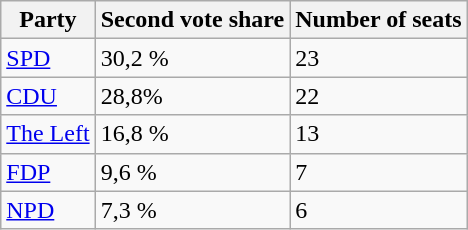<table class="wikitable">
<tr>
<th>Party</th>
<th>Second vote share</th>
<th>Number of seats</th>
</tr>
<tr>
<td><a href='#'>SPD</a></td>
<td>30,2 %</td>
<td>23</td>
</tr>
<tr>
<td><a href='#'>CDU</a></td>
<td>28,8%</td>
<td>22</td>
</tr>
<tr>
<td><a href='#'>The Left</a></td>
<td>16,8 %</td>
<td>13</td>
</tr>
<tr>
<td><a href='#'>FDP</a></td>
<td>9,6 %</td>
<td>7</td>
</tr>
<tr>
<td><a href='#'>NPD</a></td>
<td>7,3 %</td>
<td>6</td>
</tr>
</table>
